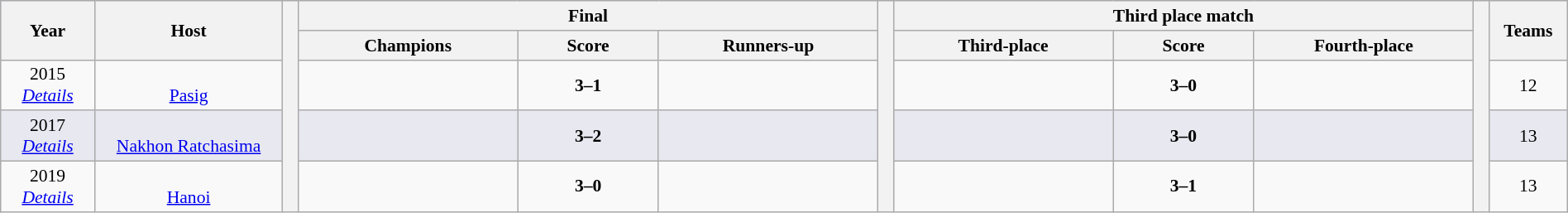<table class="wikitable" style="font-size:90%; width: 100%; text-align: center;">
<tr bgcolor=#c1d8ff>
<th rowspan=2 width=6%>Year</th>
<th rowspan=2 width=12%>Host</th>
<th width=1% rowspan=5 bgcolor=ffffff></th>
<th colspan=3>Final</th>
<th width=1% rowspan=5 bgcolor=ffffff></th>
<th colspan=3>Third place match</th>
<th width=1% rowspan=5 bgcolor=#ffffff></th>
<th rowspan=2 width=5%>Teams</th>
</tr>
<tr bgcolor=#efefef>
<th width=14%>Champions</th>
<th width=9%>Score</th>
<th width=14%>Runners-up</th>
<th width=14%>Third-place</th>
<th width=9%>Score</th>
<th width=14%>Fourth-place</th>
</tr>
<tr>
<td>2015<br><em><a href='#'>Details</a></em></td>
<td><br><a href='#'>Pasig</a></td>
<td><strong></strong></td>
<td><strong>3–1</strong></td>
<td></td>
<td></td>
<td><strong>3–0</strong></td>
<td></td>
<td>12</td>
</tr>
<tr bgcolor=#E8E8F0>
<td>2017<br><em><a href='#'>Details</a></em></td>
<td><br><a href='#'>Nakhon Ratchasima</a></td>
<td><strong></strong></td>
<td><strong>3–2</strong></td>
<td></td>
<td></td>
<td><strong>3–0</strong></td>
<td></td>
<td>13</td>
</tr>
<tr>
<td>2019<br><em><a href='#'>Details</a></em></td>
<td><br><a href='#'>Hanoi</a></td>
<td><strong></strong></td>
<td><strong>3–0</strong></td>
<td></td>
<td></td>
<td><strong>3–1</strong></td>
<td></td>
<td>13</td>
</tr>
</table>
